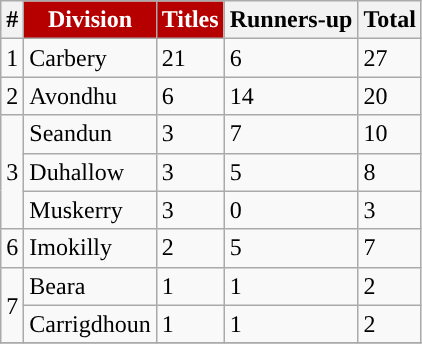<table class="wikitable sortable">
<tr>
<th>#</th>
<th style="background:#B60000;color:white">Division</th>
<th style="background:#B60000;color:white">Titles</th>
<th>Runners-up</th>
<th>Total</th>
</tr>
<tr>
<td>1</td>
<td>Carbery</td>
<td>21</td>
<td>6</td>
<td>27</td>
</tr>
<tr>
<td>2</td>
<td>Avondhu</td>
<td>6</td>
<td>14</td>
<td>20</td>
</tr>
<tr>
<td rowspan="3">3</td>
<td>Seandun</td>
<td>3</td>
<td>7</td>
<td>10</td>
</tr>
<tr>
<td>Duhallow</td>
<td>3</td>
<td>5</td>
<td>8</td>
</tr>
<tr>
<td>Muskerry</td>
<td>3</td>
<td>0</td>
<td>3</td>
</tr>
<tr>
<td>6</td>
<td>Imokilly</td>
<td>2</td>
<td>5</td>
<td>7</td>
</tr>
<tr>
<td rowspan="2">7</td>
<td>Beara</td>
<td>1</td>
<td>1</td>
<td>2</td>
</tr>
<tr>
<td>Carrigdhoun</td>
<td>1</td>
<td>1</td>
<td>2</td>
</tr>
<tr>
</tr>
</table>
